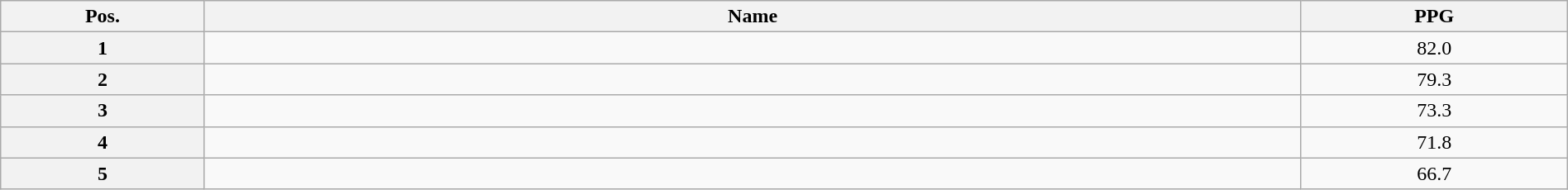<table class=wikitable width=100% style="text-align:center;">
<tr>
<th width="13%">Pos.</th>
<th width="70%">Name</th>
<th width="17%">PPG</th>
</tr>
<tr>
<th>1</th>
<td align=left></td>
<td>82.0</td>
</tr>
<tr>
<th>2</th>
<td align=left></td>
<td>79.3</td>
</tr>
<tr>
<th>3</th>
<td align=left></td>
<td>73.3</td>
</tr>
<tr>
<th>4</th>
<td align=left></td>
<td>71.8</td>
</tr>
<tr>
<th>5</th>
<td align=left></td>
<td>66.7</td>
</tr>
</table>
